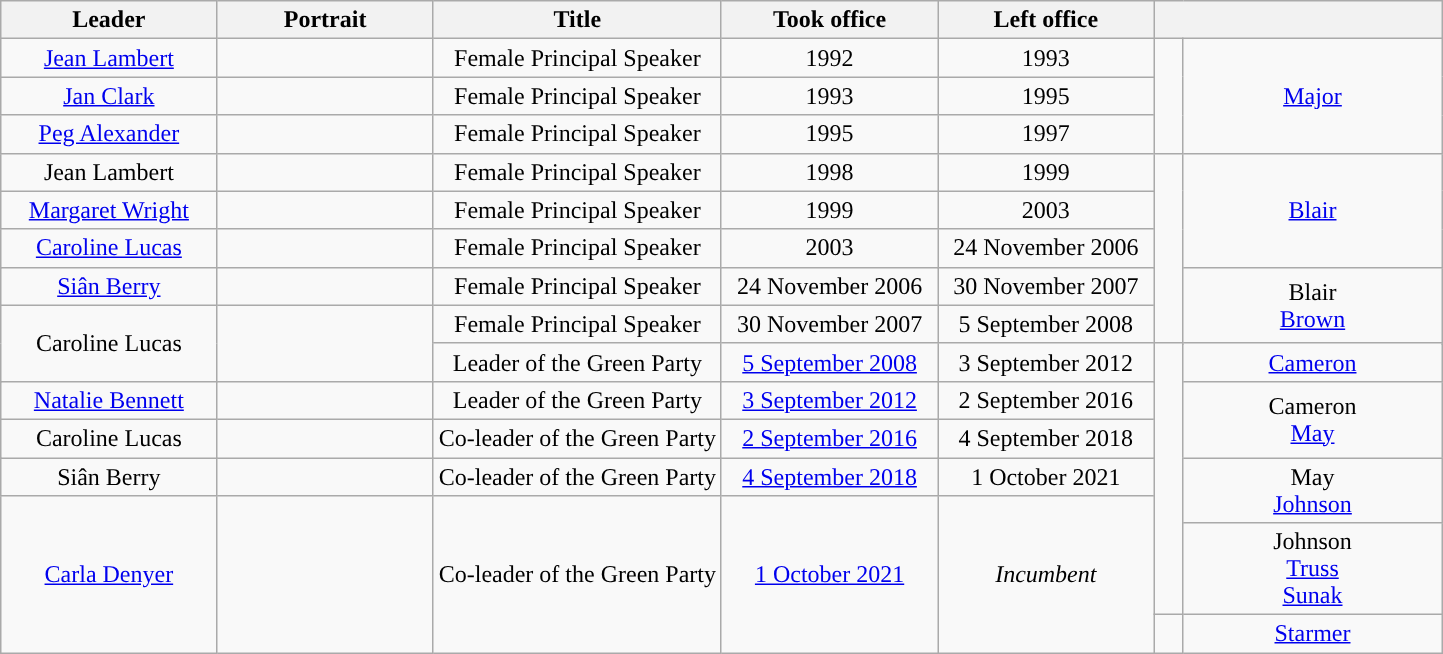<table class="wikitable" style="text-align:center">
<tr>
<th style="width:15%;">Leader<br></th>
<th width=60>Portrait</th>
<th style="width:20%;">Title</th>
<th style="width:15%;">Took office</th>
<th style="width:15%;">Left office</th>
<th colspan="2" style="width:20%;"></th>
</tr>
<tr>
<td><a href='#'>Jean Lambert</a><br></td>
<td></td>
<td>Female Principal Speaker</td>
<td>1992</td>
<td>1993</td>
<td rowspan=3 style="background-color: "></td>
<td rowspan=3><a href='#'>Major</a></td>
</tr>
<tr>
<td><a href='#'>Jan Clark</a></td>
<td></td>
<td>Female Principal Speaker</td>
<td>1993</td>
<td>1995</td>
</tr>
<tr>
<td><a href='#'>Peg Alexander</a></td>
<td></td>
<td>Female Principal Speaker</td>
<td>1995</td>
<td>1997</td>
</tr>
<tr>
<td>Jean Lambert<br></td>
<td></td>
<td>Female Principal Speaker</td>
<td>1998</td>
<td>1999</td>
<td rowspan=7 style="background-color: "></td>
<td rowspan=4><a href='#'>Blair</a></td>
</tr>
<tr>
<td><a href='#'>Margaret Wright</a><br></td>
<td></td>
<td>Female Principal Speaker</td>
<td>1999</td>
<td>2003</td>
</tr>
<tr>
<td><a href='#'>Caroline Lucas</a><br></td>
<td></td>
<td>Female Principal Speaker</td>
<td>2003</td>
<td>24 November 2006</td>
</tr>
<tr>
<td rowspan=2><a href='#'>Siân Berry</a><br></td>
<td rowspan=2></td>
<td rowspan=2>Female Principal Speaker</td>
<td rowspan=2>24 November 2006</td>
<td rowspan=2>30 November 2007</td>
</tr>
<tr>
<td rowspan=3>Blair<br><a href='#'>Brown</a></td>
</tr>
<tr>
<td rowspan=3>Caroline Lucas<br></td>
<td rowspan=3></td>
<td>Female Principal Speaker</td>
<td>30 November 2007</td>
<td>5 September 2008</td>
</tr>
<tr>
<td rowspan=2>Leader of the Green Party</td>
<td rowspan=2><a href='#'>5 September 2008</a></td>
<td rowspan=2>3 September 2012</td>
</tr>
<tr>
<td rowspan=8 style="background-color: "></td>
<td rowspan=2><a href='#'>Cameron</a></td>
</tr>
<tr>
<td rowspan=2><a href='#'>Natalie Bennett</a><br></td>
<td rowspan=2></td>
<td rowspan=2>Leader of the Green Party</td>
<td rowspan=2><a href='#'>3 September 2012</a></td>
<td rowspan=2>2 September 2016</td>
</tr>
<tr>
<td rowspan=3>Cameron<br><a href='#'>May</a></td>
</tr>
<tr>
<td>Caroline Lucas<br></td>
<td></td>
<td>Co-leader of the Green Party</td>
<td><a href='#'>2 September 2016</a></td>
<td>4 September 2018</td>
</tr>
<tr>
<td rowspan=2>Siân Berry<br></td>
<td rowspan=2></td>
<td rowspan=2>Co-leader of the Green Party</td>
<td rowspan=2><a href='#'>4 September 2018</a></td>
<td rowspan=2>1 October 2021</td>
</tr>
<tr>
<td rowspan=2>May<br><a href='#'>Johnson</a></td>
</tr>
<tr>
<td rowspan=4><a href='#'>Carla Denyer</a><br></td>
<td rowspan=4></td>
<td rowspan=4>Co-leader of the Green Party</td>
<td rowspan=4><a href='#'>1 October 2021</a></td>
<td rowspan=4><em>Incumbent</em></td>
</tr>
<tr>
<td>Johnson<br><a href='#'>Truss</a><br><a href='#'>Sunak</a></td>
</tr>
<tr>
<td style="background-color: "></td>
<td><a href='#'>Starmer</a></td>
</tr>
</table>
